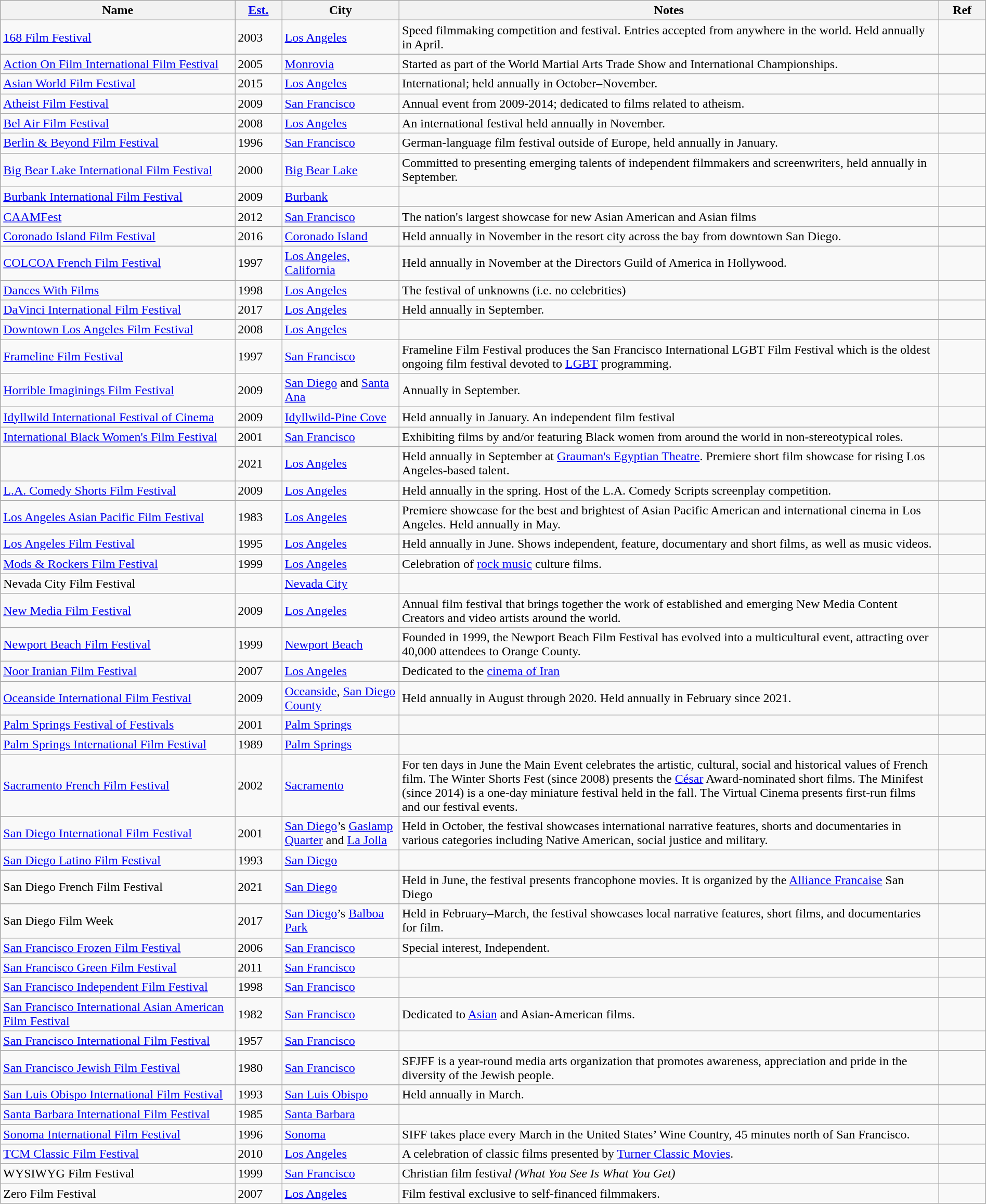<table class="wikitable sortable" width=100%>
<tr>
<th style="width:20%;">Name</th>
<th style="width:4%;"><a href='#'>Est.</a></th>
<th style="width:10%;">City</th>
<th style="width:46%;">Notes</th>
<th style="width:4%;">Ref</th>
</tr>
<tr>
<td><a href='#'>168 Film Festival</a></td>
<td>2003</td>
<td><a href='#'>Los Angeles</a></td>
<td>Speed filmmaking competition and festival. Entries accepted from anywhere in the world. Held annually in April.</td>
<td></td>
</tr>
<tr>
<td><a href='#'>Action On Film International Film Festival</a></td>
<td>2005</td>
<td><a href='#'>Monrovia</a></td>
<td>Started as part of the World Martial Arts Trade Show and International Championships.</td>
<td></td>
</tr>
<tr>
<td><a href='#'>Asian World Film Festival</a></td>
<td>2015</td>
<td><a href='#'>Los Angeles</a></td>
<td>International; held annually in October–November.</td>
<td></td>
</tr>
<tr>
<td><a href='#'>Atheist Film Festival</a></td>
<td>2009</td>
<td><a href='#'>San Francisco</a></td>
<td>Annual event from 2009-2014; dedicated to films related to atheism.</td>
<td></td>
</tr>
<tr>
<td><a href='#'>Bel Air Film Festival</a></td>
<td>2008</td>
<td><a href='#'>Los Angeles</a></td>
<td>An international festival held annually in November.</td>
<td></td>
</tr>
<tr>
<td><a href='#'>Berlin & Beyond Film Festival</a></td>
<td>1996</td>
<td><a href='#'>San Francisco</a></td>
<td>German-language film festival outside of Europe, held annually in January.</td>
<td></td>
</tr>
<tr>
<td><a href='#'>Big Bear Lake International Film Festival</a></td>
<td>2000</td>
<td><a href='#'>Big Bear Lake</a></td>
<td>Committed to presenting emerging talents of independent filmmakers and screenwriters, held annually in September.</td>
<td></td>
</tr>
<tr>
<td><a href='#'>Burbank International Film Festival</a></td>
<td>2009</td>
<td><a href='#'>Burbank</a></td>
<td></td>
<td></td>
</tr>
<tr>
<td><a href='#'>CAAMFest</a></td>
<td>2012</td>
<td><a href='#'>San Francisco</a></td>
<td>The nation's largest showcase for new Asian American and Asian films</td>
<td></td>
</tr>
<tr>
<td><a href='#'>Coronado Island Film Festival</a></td>
<td>2016</td>
<td><a href='#'>Coronado Island</a></td>
<td>Held annually in November in the resort city across the bay from downtown San Diego.</td>
<td></td>
</tr>
<tr>
<td><a href='#'>COLCOA French Film Festival</a></td>
<td>1997</td>
<td><a href='#'>Los Angeles, California</a></td>
<td>Held annually in November at the Directors Guild of America in Hollywood.</td>
<td></td>
</tr>
<tr>
<td><a href='#'>Dances With Films</a></td>
<td>1998</td>
<td><a href='#'>Los Angeles</a></td>
<td>The festival of unknowns (i.e. no celebrities)</td>
<td></td>
</tr>
<tr>
<td><a href='#'>DaVinci International Film Festival</a></td>
<td>2017</td>
<td><a href='#'>Los Angeles</a></td>
<td>Held annually in September.</td>
<td></td>
</tr>
<tr>
<td><a href='#'>Downtown Los Angeles Film Festival</a></td>
<td>2008</td>
<td><a href='#'>Los Angeles</a></td>
<td></td>
<td></td>
</tr>
<tr>
<td><a href='#'>Frameline Film Festival</a></td>
<td>1997</td>
<td><a href='#'>San Francisco</a></td>
<td>Frameline Film Festival produces the San Francisco International LGBT Film Festival which is the oldest ongoing film festival devoted to <a href='#'>LGBT</a> programming.</td>
<td></td>
</tr>
<tr>
<td><a href='#'>Horrible Imaginings Film Festival</a></td>
<td>2009</td>
<td><a href='#'>San Diego</a> and <a href='#'>Santa Ana</a></td>
<td>Annually in September.</td>
<td></td>
</tr>
<tr>
<td><a href='#'>Idyllwild International Festival of Cinema</a></td>
<td>2009</td>
<td><a href='#'>Idyllwild-Pine Cove</a></td>
<td>Held annually in January. An independent film festival</td>
<td></td>
</tr>
<tr>
<td><a href='#'>International Black Women's Film Festival</a></td>
<td>2001</td>
<td><a href='#'>San Francisco</a></td>
<td>Exhibiting films by and/or featuring Black women from around the world in non-stereotypical roles.</td>
<td></td>
</tr>
<tr>
<td></td>
<td>2021</td>
<td><a href='#'>Los Angeles</a></td>
<td>Held annually in September at <a href='#'>Grauman's Egyptian Theatre</a>. Premiere short film showcase for rising Los Angeles-based talent.</td>
<td></td>
</tr>
<tr>
<td><a href='#'>L.A. Comedy Shorts Film Festival</a></td>
<td>2009</td>
<td><a href='#'>Los Angeles</a></td>
<td>Held annually in the spring. Host of the L.A. Comedy Scripts screenplay competition.</td>
<td></td>
</tr>
<tr>
<td><a href='#'>Los Angeles Asian Pacific Film Festival</a></td>
<td>1983</td>
<td><a href='#'>Los Angeles</a></td>
<td>Premiere showcase for the best and brightest of Asian Pacific American and international cinema in Los Angeles. Held annually in May.</td>
<td></td>
</tr>
<tr>
<td><a href='#'>Los Angeles Film Festival</a></td>
<td>1995</td>
<td><a href='#'>Los Angeles</a></td>
<td>Held annually in June. Shows independent, feature, documentary and short films, as well as music videos.</td>
<td></td>
</tr>
<tr>
<td><a href='#'>Mods & Rockers Film Festival</a></td>
<td>1999</td>
<td><a href='#'>Los Angeles</a></td>
<td>Celebration of <a href='#'>rock music</a> culture films.</td>
</tr>
<tr>
<td>Nevada City Film Festival</td>
<td></td>
<td><a href='#'>Nevada City</a></td>
<td></td>
<td></td>
</tr>
<tr>
<td><a href='#'>New Media Film Festival</a></td>
<td>2009</td>
<td><a href='#'>Los Angeles</a></td>
<td>Annual film festival that brings together the work of established and emerging New Media Content Creators and video artists around the world.</td>
<td></td>
</tr>
<tr>
<td><a href='#'>Newport Beach Film Festival</a></td>
<td>1999</td>
<td><a href='#'>Newport Beach</a></td>
<td>Founded in 1999, the Newport Beach Film Festival has evolved into a multicultural event, attracting over 40,000 attendees to Orange County.</td>
<td></td>
</tr>
<tr>
<td><a href='#'>Noor Iranian Film Festival</a></td>
<td>2007</td>
<td><a href='#'>Los Angeles</a></td>
<td>Dedicated to the <a href='#'>cinema of Iran</a></td>
<td></td>
</tr>
<tr>
<td><a href='#'>Oceanside International Film Festival</a></td>
<td>2009</td>
<td><a href='#'>Oceanside</a>, <a href='#'>San Diego County</a></td>
<td>Held annually in August through 2020. Held annually in February since 2021.</td>
<td></td>
</tr>
<tr>
<td><a href='#'>Palm Springs Festival of Festivals</a></td>
<td>2001</td>
<td><a href='#'>Palm Springs</a></td>
<td></td>
<td></td>
</tr>
<tr>
<td><a href='#'>Palm Springs International Film Festival</a></td>
<td>1989</td>
<td><a href='#'>Palm Springs</a></td>
<td></td>
<td></td>
</tr>
<tr>
<td><a href='#'>Sacramento French Film Festival</a></td>
<td>2002</td>
<td><a href='#'>Sacramento</a></td>
<td>For ten days in June the Main Event celebrates the artistic, cultural, social and historical values of French film. The Winter Shorts Fest (since 2008) presents the <a href='#'>César</a> Award-nominated short films. The Minifest (since 2014) is a one-day miniature festival held in the fall. The Virtual Cinema presents first-run films and our festival events.</td>
<td></td>
</tr>
<tr>
<td><a href='#'>San Diego International Film Festival</a></td>
<td>2001</td>
<td><a href='#'>San Diego</a>’s <a href='#'>Gaslamp Quarter</a> and <a href='#'>La Jolla</a></td>
<td>Held in October, the festival showcases international narrative features, shorts and documentaries in various categories including Native American, social justice and military.</td>
<td></td>
</tr>
<tr>
<td><a href='#'>San Diego Latino Film Festival</a></td>
<td>1993</td>
<td><a href='#'>San Diego</a></td>
<td></td>
<td></td>
</tr>
<tr>
<td>San Diego French Film Festival</td>
<td>2021</td>
<td><a href='#'>San Diego</a></td>
<td>Held in June, the festival presents francophone movies. It is organized by the <a href='#'>Alliance Francaise</a> San Diego</td>
<td></td>
</tr>
<tr>
<td>San Diego Film Week</td>
<td>2017</td>
<td><a href='#'>San Diego</a>’s <a href='#'>Balboa Park</a></td>
<td>Held in February–March, the festival showcases local narrative features, short films, and documentaries for film.</td>
<td></td>
</tr>
<tr>
<td><a href='#'>San Francisco Frozen Film Festival</a></td>
<td>2006</td>
<td><a href='#'>San Francisco</a></td>
<td>Special interest, Independent.</td>
<td></td>
</tr>
<tr>
<td><a href='#'>San Francisco Green Film Festival</a></td>
<td>2011</td>
<td><a href='#'>San Francisco</a></td>
<td></td>
<td></td>
</tr>
<tr>
<td><a href='#'>San Francisco Independent Film Festival</a></td>
<td>1998</td>
<td><a href='#'>San Francisco</a></td>
<td></td>
<td></td>
</tr>
<tr>
<td><a href='#'>San Francisco International Asian American Film Festival</a></td>
<td>1982</td>
<td><a href='#'>San Francisco</a></td>
<td>Dedicated to <a href='#'>Asian</a> and Asian-American films.</td>
<td></td>
</tr>
<tr>
<td><a href='#'>San Francisco International Film Festival</a></td>
<td>1957</td>
<td><a href='#'>San Francisco</a></td>
<td></td>
<td></td>
</tr>
<tr>
<td><a href='#'>San Francisco Jewish Film Festival</a></td>
<td>1980</td>
<td><a href='#'>San Francisco</a></td>
<td>SFJFF is a year-round media arts organization that promotes awareness, appreciation and pride in the diversity of the Jewish people.</td>
<td></td>
</tr>
<tr>
<td><a href='#'>San Luis Obispo International Film Festival</a></td>
<td>1993</td>
<td><a href='#'>San Luis Obispo</a></td>
<td>Held annually in March.</td>
<td></td>
</tr>
<tr>
<td><a href='#'>Santa Barbara International Film Festival</a></td>
<td>1985</td>
<td><a href='#'>Santa Barbara</a></td>
<td></td>
<td></td>
</tr>
<tr>
<td><a href='#'>Sonoma International Film Festival</a></td>
<td>1996</td>
<td><a href='#'>Sonoma</a></td>
<td>SIFF takes place every March in the United States’ Wine Country, 45 minutes north of San Francisco.</td>
<td></td>
</tr>
<tr>
<td><a href='#'>TCM Classic Film Festival</a></td>
<td>2010</td>
<td><a href='#'>Los Angeles</a></td>
<td>A celebration of classic films presented by <a href='#'>Turner Classic Movies</a>.</td>
<td></td>
</tr>
<tr>
<td>WYSIWYG Film Festival</td>
<td>1999</td>
<td><a href='#'>San Francisco</a></td>
<td>Christian film festiva<em>l (What You See Is What You Get)</em></td>
<td></td>
</tr>
<tr>
<td>Zero Film Festival</td>
<td>2007</td>
<td><a href='#'>Los Angeles</a></td>
<td>Film festival exclusive to self-financed filmmakers.</td>
<td></td>
</tr>
</table>
